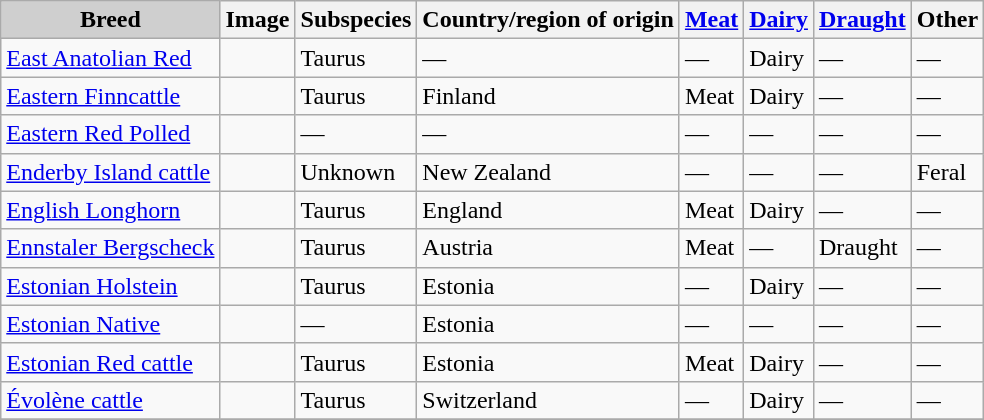<table class="wikitable sortable">
<tr>
<th style="background-color:#cfcfcf;">Breed</th>
<th>Image</th>
<th>Subspecies</th>
<th>Country/region of origin</th>
<th><a href='#'>Meat</a></th>
<th><a href='#'>Dairy</a></th>
<th><a href='#'>Draught</a></th>
<th>Other</th>
</tr>
<tr>
<td><a href='#'>East Anatolian Red</a></td>
<td></td>
<td>Taurus</td>
<td>—</td>
<td>—</td>
<td>Dairy</td>
<td>—</td>
<td>—</td>
</tr>
<tr>
<td><a href='#'>Eastern Finncattle</a></td>
<td></td>
<td>Taurus</td>
<td>Finland</td>
<td>Meat</td>
<td>Dairy</td>
<td>—</td>
<td>—</td>
</tr>
<tr>
<td><a href='#'>Eastern Red Polled</a></td>
<td></td>
<td>—</td>
<td>—</td>
<td>—</td>
<td>—</td>
<td>—</td>
<td>—</td>
</tr>
<tr>
<td><a href='#'>Enderby Island cattle</a></td>
<td></td>
<td>Unknown</td>
<td>New Zealand</td>
<td>—</td>
<td>—</td>
<td>—</td>
<td>Feral</td>
</tr>
<tr>
<td><a href='#'>English Longhorn</a></td>
<td></td>
<td>Taurus</td>
<td>England</td>
<td>Meat</td>
<td>Dairy</td>
<td>—</td>
<td>—</td>
</tr>
<tr>
<td><a href='#'>Ennstaler Bergscheck</a></td>
<td></td>
<td>Taurus</td>
<td>Austria</td>
<td>Meat</td>
<td>—</td>
<td>Draught</td>
<td>—</td>
</tr>
<tr>
<td><a href='#'>Estonian Holstein</a></td>
<td></td>
<td>Taurus</td>
<td>Estonia</td>
<td>—</td>
<td>Dairy</td>
<td>—</td>
<td>—</td>
</tr>
<tr>
<td><a href='#'>Estonian Native</a></td>
<td></td>
<td>—</td>
<td>Estonia</td>
<td>—</td>
<td>—</td>
<td>—</td>
<td>—</td>
</tr>
<tr>
<td><a href='#'>Estonian Red cattle</a></td>
<td></td>
<td>Taurus</td>
<td>Estonia</td>
<td>Meat</td>
<td>Dairy</td>
<td>—</td>
<td>—</td>
</tr>
<tr>
<td><a href='#'>Évolène cattle</a></td>
<td></td>
<td>Taurus</td>
<td>Switzerland</td>
<td>—</td>
<td>Dairy</td>
<td>—</td>
<td>—</td>
</tr>
<tr class="sortbottom">
</tr>
</table>
